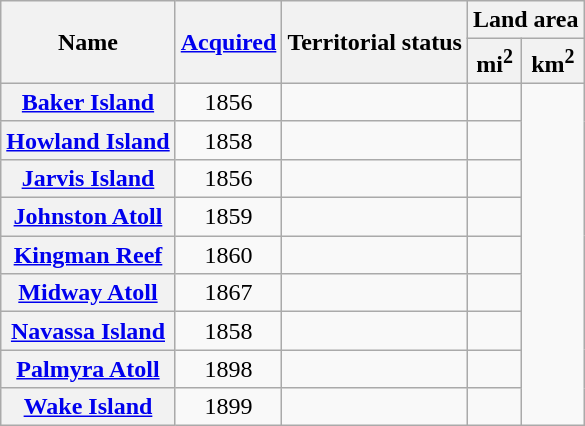<table class="wikitable sortable plainrowheaders" style="text-align: center;">
<tr>
<th scope="col" rowspan=2>Name</th>
<th scope="col" rowspan=2><a href='#'>Acquired</a></th>
<th scope="col" rowspan=2>Territorial status</th>
<th scope="col" colspan=2>Land area</th>
</tr>
<tr>
<th scope="col">mi<sup>2</sup></th>
<th scope="col">km<sup>2</sup></th>
</tr>
<tr>
<th scope="row"><a href='#'>Baker Island</a></th>
<td>1856</td>
<td></td>
<td></td>
</tr>
<tr>
<th scope="row"><a href='#'>Howland Island</a></th>
<td>1858</td>
<td></td>
<td></td>
</tr>
<tr>
<th scope="row"><a href='#'>Jarvis Island</a></th>
<td>1856</td>
<td></td>
<td></td>
</tr>
<tr>
<th scope="row"><a href='#'>Johnston Atoll</a></th>
<td>1859</td>
<td></td>
<td></td>
</tr>
<tr>
<th scope="row"><a href='#'>Kingman Reef</a></th>
<td>1860</td>
<td></td>
<td></td>
</tr>
<tr>
<th scope="row"><a href='#'>Midway Atoll</a></th>
<td>1867</td>
<td></td>
<td></td>
</tr>
<tr>
<th scope="row"><a href='#'>Navassa Island</a></th>
<td>1858</td>
<td></td>
<td></td>
</tr>
<tr>
<th scope="row"><a href='#'>Palmyra Atoll</a></th>
<td>1898</td>
<td></td>
<td></td>
</tr>
<tr>
<th scope="row"><a href='#'>Wake Island</a></th>
<td>1899</td>
<td></td>
<td></td>
</tr>
</table>
